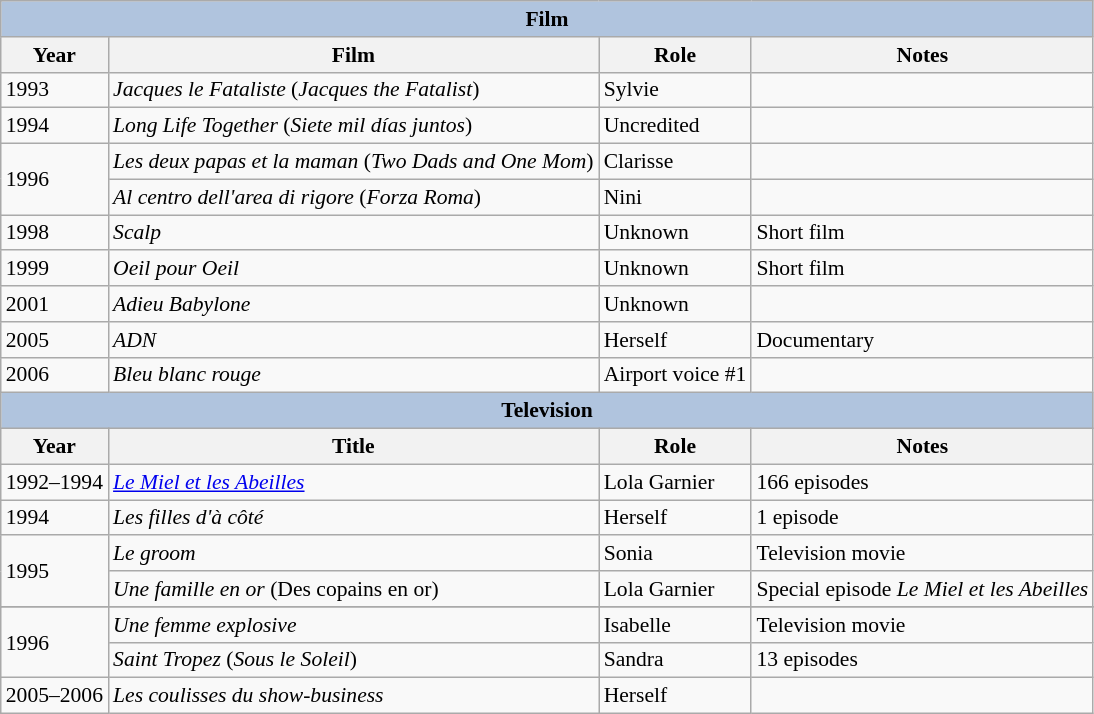<table class="wikitable" style="font-size: 90%;">
<tr>
<th colspan="4" style="background: LightSteelBlue;">Film</th>
</tr>
<tr>
<th>Year</th>
<th>Film</th>
<th>Role</th>
<th>Notes</th>
</tr>
<tr>
<td>1993</td>
<td><em>Jacques le Fataliste</em> (<em>Jacques the Fatalist</em>)</td>
<td>Sylvie</td>
<td></td>
</tr>
<tr>
<td>1994</td>
<td><em>Long Life Together</em> (<em>Siete mil días juntos</em>)</td>
<td>Uncredited</td>
<td></td>
</tr>
<tr>
<td rowspan=2>1996</td>
<td><em>Les deux papas et la maman</em> (<em>Two Dads and One Mom</em>)</td>
<td>Clarisse</td>
<td></td>
</tr>
<tr>
<td><em>Al centro dell'area di rigore </em> (<em>Forza Roma</em>)</td>
<td>Nini</td>
<td></td>
</tr>
<tr>
<td>1998</td>
<td><em>Scalp</em></td>
<td>Unknown</td>
<td>Short film</td>
</tr>
<tr>
<td>1999</td>
<td><em>Oeil pour Oeil</em></td>
<td>Unknown</td>
<td>Short film</td>
</tr>
<tr>
<td>2001</td>
<td><em>Adieu Babylone</em></td>
<td>Unknown</td>
</tr>
<tr>
<td>2005</td>
<td><em>ADN</em></td>
<td>Herself</td>
<td>Documentary</td>
</tr>
<tr>
<td>2006</td>
<td><em>Bleu blanc rouge</em></td>
<td>Airport voice #1</td>
</tr>
<tr>
<th colspan="4" style="background: LightSteelBlue;">Television</th>
</tr>
<tr>
<th>Year</th>
<th>Title</th>
<th>Role</th>
<th>Notes</th>
</tr>
<tr>
<td>1992–1994</td>
<td><em><a href='#'>Le Miel et les Abeilles</a></em></td>
<td>Lola Garnier</td>
<td>166 episodes</td>
</tr>
<tr>
<td>1994</td>
<td><em>Les filles d'à côté</em></td>
<td>Herself</td>
<td>1 episode</td>
</tr>
<tr>
<td rowspan=2>1995</td>
<td><em>Le groom</em></td>
<td>Sonia</td>
<td>Television movie</td>
</tr>
<tr>
<td><em>Une famille en or</em> (Des copains en or)</td>
<td>Lola Garnier</td>
<td>Special episode <em>Le Miel et les Abeilles</em></td>
</tr>
<tr>
</tr>
<tr>
<td rowspan=2>1996</td>
<td><em>Une femme explosive</em></td>
<td>Isabelle</td>
<td>Television movie</td>
</tr>
<tr>
<td><em>Saint Tropez</em> (<em>Sous le Soleil</em>)</td>
<td>Sandra</td>
<td>13 episodes</td>
</tr>
<tr>
<td>2005–2006</td>
<td><em>Les coulisses du show-business</em></td>
<td>Herself</td>
</tr>
</table>
